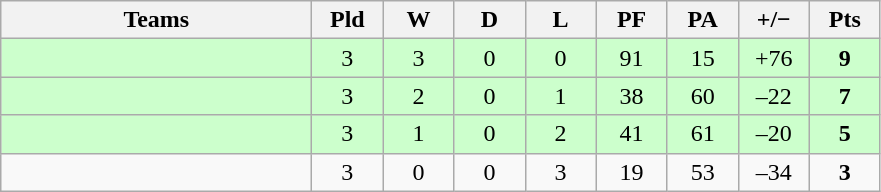<table class="wikitable" style="text-align: center;">
<tr>
<th width="200">Teams</th>
<th width="40">Pld</th>
<th width="40">W</th>
<th width="40">D</th>
<th width="40">L</th>
<th width="40">PF</th>
<th width="40">PA</th>
<th width="40">+/−</th>
<th width="40">Pts</th>
</tr>
<tr style="background:#cfc; width:20px;">
<td align=left></td>
<td>3</td>
<td>3</td>
<td>0</td>
<td>0</td>
<td>91</td>
<td>15</td>
<td>+76</td>
<td><strong>9</strong></td>
</tr>
<tr style="background:#cfc; width:20px;">
<td align=left></td>
<td>3</td>
<td>2</td>
<td>0</td>
<td>1</td>
<td>38</td>
<td>60</td>
<td>–22</td>
<td><strong>7</strong></td>
</tr>
<tr style="background:#cfc; width:20px;">
<td align=left></td>
<td>3</td>
<td>1</td>
<td>0</td>
<td>2</td>
<td>41</td>
<td>61</td>
<td>–20</td>
<td><strong>5</strong></td>
</tr>
<tr>
<td align=left></td>
<td>3</td>
<td>0</td>
<td>0</td>
<td>3</td>
<td>19</td>
<td>53</td>
<td>–34</td>
<td><strong>3</strong></td>
</tr>
</table>
